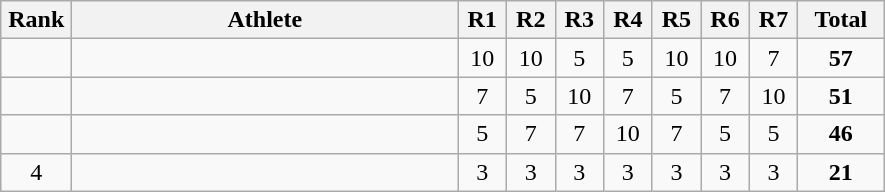<table class=wikitable style="text-align:center">
<tr>
<th width=40>Rank</th>
<th width=250>Athlete</th>
<th width=25>R1</th>
<th width=25>R2</th>
<th width=25>R3</th>
<th width=25>R4</th>
<th width=25>R5</th>
<th width=25>R6</th>
<th width=25>R7</th>
<th width=50>Total</th>
</tr>
<tr>
<td></td>
<td align=left></td>
<td>10</td>
<td>10</td>
<td>5</td>
<td>5</td>
<td>10</td>
<td>10</td>
<td>7</td>
<td><strong>57</strong></td>
</tr>
<tr>
<td></td>
<td align=left></td>
<td>7</td>
<td>5</td>
<td>10</td>
<td>7</td>
<td>5</td>
<td>7</td>
<td>10</td>
<td><strong>51</strong></td>
</tr>
<tr>
<td></td>
<td align=left></td>
<td>5</td>
<td>7</td>
<td>7</td>
<td>10</td>
<td>7</td>
<td>5</td>
<td>5</td>
<td><strong>46</strong></td>
</tr>
<tr>
<td>4</td>
<td align=left></td>
<td>3</td>
<td>3</td>
<td>3</td>
<td>3</td>
<td>3</td>
<td>3</td>
<td>3</td>
<td><strong>21</strong></td>
</tr>
</table>
